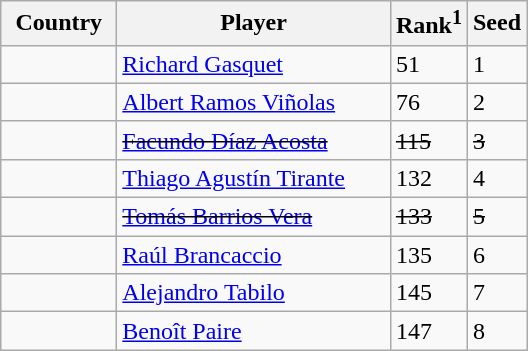<table class="sortable wikitable">
<tr>
<th width="70">Country</th>
<th width="175">Player</th>
<th>Rank<sup>1</sup></th>
<th>Seed</th>
</tr>
<tr>
<td></td>
<td><a href='#'>Richard Gasquet</a></td>
<td>51</td>
<td>1</td>
</tr>
<tr>
<td></td>
<td><a href='#'>Albert Ramos Viñolas</a></td>
<td>76</td>
<td>2</td>
</tr>
<tr>
<td><s></s></td>
<td><s><a href='#'>Facundo Díaz Acosta</a></s></td>
<td><s>115</s></td>
<td><s>3</s></td>
</tr>
<tr>
<td></td>
<td><a href='#'>Thiago Agustín Tirante</a></td>
<td>132</td>
<td>4</td>
</tr>
<tr>
<td><s></s></td>
<td><s><a href='#'>Tomás Barrios Vera</a></s></td>
<td><s>133</s></td>
<td><s>5</s></td>
</tr>
<tr>
<td></td>
<td><a href='#'>Raúl Brancaccio</a></td>
<td>135</td>
<td>6</td>
</tr>
<tr>
<td></td>
<td><a href='#'>Alejandro Tabilo</a></td>
<td>145</td>
<td>7</td>
</tr>
<tr>
<td></td>
<td><a href='#'>Benoît Paire</a></td>
<td>147</td>
<td>8</td>
</tr>
</table>
